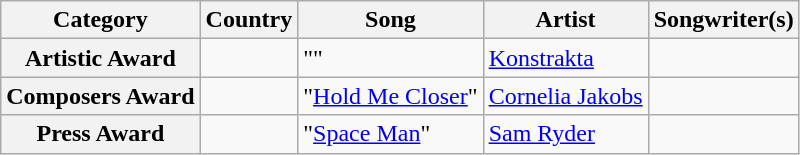<table class="wikitable plainrowheaders">
<tr>
<th scope="col">Category</th>
<th scope="col">Country</th>
<th scope="col">Song</th>
<th scope="col">Artist</th>
<th scope="col">Songwriter(s)</th>
</tr>
<tr>
<th scope="row">Artistic Award</th>
<td></td>
<td>""</td>
<td><a href='#'>Konstrakta</a></td>
<td></td>
</tr>
<tr>
<th scope="row">Composers Award</th>
<td></td>
<td>"<a href='#'>Hold Me Closer</a>"</td>
<td><a href='#'>Cornelia Jakobs</a></td>
<td></td>
</tr>
<tr>
<th scope="row">Press Award</th>
<td></td>
<td>"<a href='#'>Space Man</a>"</td>
<td><a href='#'>Sam Ryder</a></td>
<td></td>
</tr>
</table>
